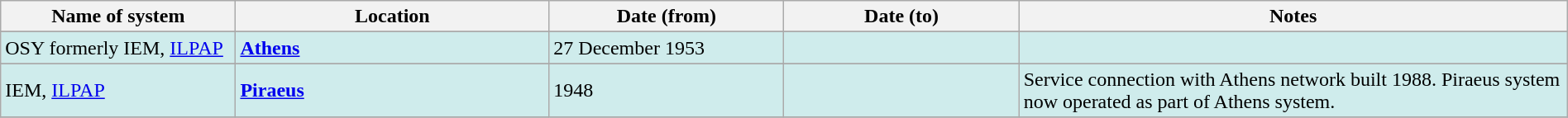<table class="wikitable" width=100%>
<tr>
<th width=15%>Name of system</th>
<th width=20%>Location</th>
<th width=15%>Date (from)</th>
<th width=15%>Date (to)</th>
<th width=35%>Notes</th>
</tr>
<tr>
</tr>
<tr style="background:#CFECEC">
<td>OSY formerly IEM, <a href='#'>ILPAP</a></td>
<td><strong><a href='#'>Athens</a></strong></td>
<td>27 December 1953</td>
<td> </td>
<td> </td>
</tr>
<tr>
</tr>
<tr style="background:#CFECEC">
<td>IEM, <a href='#'>ILPAP</a></td>
<td><strong><a href='#'>Piraeus</a></strong></td>
<td>1948</td>
<td> </td>
<td>Service connection with Athens network built 1988. Piraeus system now operated as part of Athens system.</td>
</tr>
<tr>
</tr>
</table>
